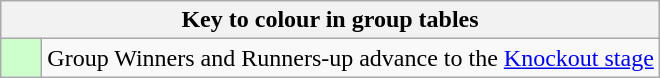<table class="wikitable" style="text-align: center;">
<tr>
<th colspan=2>Key to colour in group tables</th>
</tr>
<tr>
<td bgcolor=#ccffcc style="width: 20px;"></td>
<td align=left>Group Winners and Runners-up advance to the <a href='#'>Knockout stage</a></td>
</tr>
</table>
